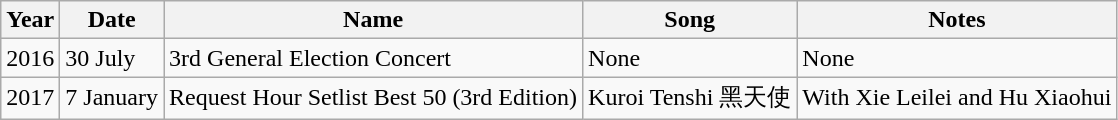<table class="wikitable">
<tr>
<th>Year</th>
<th>Date</th>
<th>Name</th>
<th>Song</th>
<th>Notes</th>
</tr>
<tr>
<td>2016</td>
<td>30 July</td>
<td>3rd General Election Concert</td>
<td>None</td>
<td>None</td>
</tr>
<tr>
<td>2017</td>
<td>7 January</td>
<td>Request Hour Setlist Best 50 (3rd Edition)</td>
<td>Kuroi Tenshi 黑天使</td>
<td>With Xie Leilei and Hu Xiaohui</td>
</tr>
</table>
